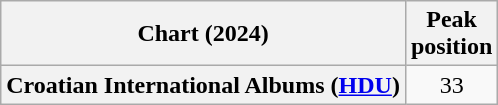<table class="wikitable sortable plainrowheaders" style="text-align:center">
<tr>
<th scope="col">Chart (2024)</th>
<th scope="col">Peak<br>position</th>
</tr>
<tr>
<th scope="row">Croatian International Albums (<a href='#'>HDU</a>)</th>
<td>33</td>
</tr>
</table>
